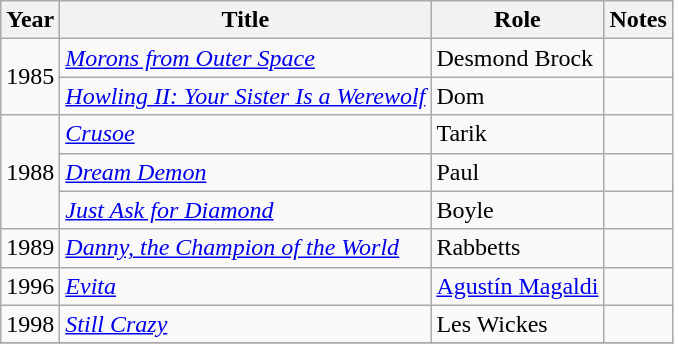<table class="wikitable">
<tr>
<th>Year</th>
<th>Title</th>
<th>Role</th>
<th>Notes</th>
</tr>
<tr>
<td rowspan="2">1985</td>
<td><em><a href='#'>Morons from Outer Space</a></em></td>
<td>Desmond Brock</td>
<td></td>
</tr>
<tr>
<td><em><a href='#'>Howling II: Your Sister Is a Werewolf</a></em></td>
<td>Dom</td>
<td></td>
</tr>
<tr>
<td rowspan="3">1988</td>
<td><em><a href='#'>Crusoe</a></em></td>
<td>Tarik</td>
<td></td>
</tr>
<tr>
<td><em><a href='#'>Dream Demon</a></em></td>
<td>Paul</td>
<td></td>
</tr>
<tr>
<td><em><a href='#'>Just Ask for Diamond</a></em></td>
<td>Boyle</td>
<td></td>
</tr>
<tr>
<td>1989</td>
<td><em><a href='#'>Danny, the Champion of the World</a></em></td>
<td>Rabbetts</td>
<td></td>
</tr>
<tr>
<td>1996</td>
<td><em><a href='#'>Evita</a></em></td>
<td><a href='#'>Agustín Magaldi</a></td>
<td></td>
</tr>
<tr>
<td>1998</td>
<td><em><a href='#'>Still Crazy</a></em></td>
<td>Les Wickes</td>
<td></td>
</tr>
<tr>
</tr>
</table>
